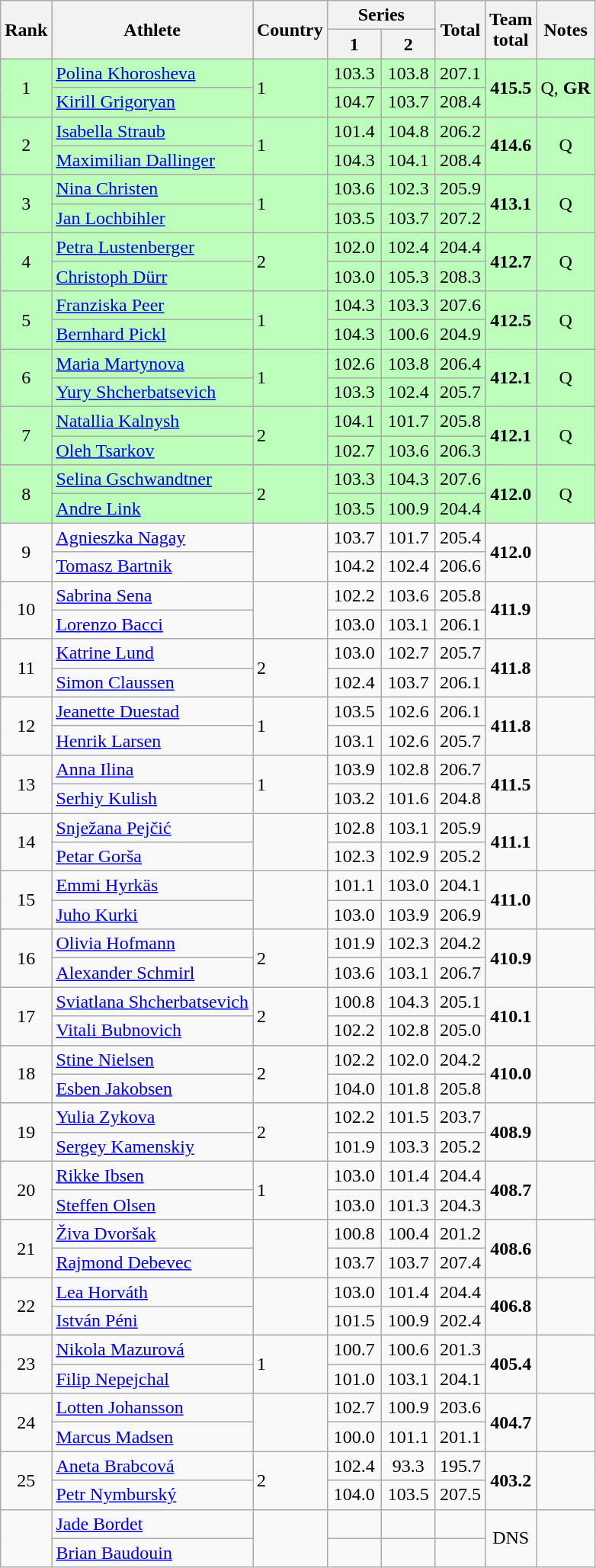<table class="wikitable sortable" style="text-align:center">
<tr>
<th rowspan=2>Rank</th>
<th rowspan=2>Athlete</th>
<th rowspan=2>Country</th>
<th colspan=2>Series</th>
<th rowspan=2>Total</th>
<th rowspan=2>Team<br>total</th>
<th rowspan=2>Notes</th>
</tr>
<tr>
<th class="unsortable" width="40px">1</th>
<th class="unsortable" width="40px">2</th>
</tr>
<tr bgcolor=bbffbb>
<td rowspan=2>1</td>
<td align=left><a href='#'>Polina Khorosheva</a></td>
<td rowspan=2 align=left> 1</td>
<td>103.3</td>
<td>103.8</td>
<td>207.1</td>
<td rowspan=2><strong>415.5</strong></td>
<td rowspan=2>Q, <strong>GR</strong></td>
</tr>
<tr bgcolor=bbffbb>
<td align=left><a href='#'>Kirill Grigoryan</a></td>
<td>104.7</td>
<td>103.7</td>
<td>208.4</td>
</tr>
<tr bgcolor=bbffbb>
<td rowspan=2>2</td>
<td align=left><a href='#'>Isabella Straub</a></td>
<td rowspan=2 align=left> 1</td>
<td>101.4</td>
<td>104.8</td>
<td>206.2</td>
<td rowspan=2><strong>414.6</strong></td>
<td rowspan=2>Q</td>
</tr>
<tr bgcolor=bbffbb>
<td align=left><a href='#'>Maximilian Dallinger</a></td>
<td>104.3</td>
<td>104.1</td>
<td>208.4</td>
</tr>
<tr bgcolor=bbffbb>
<td rowspan=2>3</td>
<td align=left><a href='#'>Nina Christen</a></td>
<td rowspan=2 align=left> 1</td>
<td>103.6</td>
<td>102.3</td>
<td>205.9</td>
<td rowspan=2><strong>413.1</strong></td>
<td rowspan=2>Q</td>
</tr>
<tr bgcolor=bbffbb>
<td align=left><a href='#'>Jan Lochbihler</a></td>
<td>103.5</td>
<td>103.7</td>
<td>207.2</td>
</tr>
<tr bgcolor=bbffbb>
<td rowspan=2>4</td>
<td align=left><a href='#'>Petra Lustenberger</a></td>
<td rowspan=2 align=left> 2</td>
<td>102.0</td>
<td>102.4</td>
<td>204.4</td>
<td rowspan=2><strong>412.7</strong></td>
<td rowspan=2>Q</td>
</tr>
<tr bgcolor=bbffbb>
<td align=left><a href='#'>Christoph Dürr</a></td>
<td>103.0</td>
<td>105.3</td>
<td>208.3</td>
</tr>
<tr bgcolor=bbffbb>
<td rowspan=2>5</td>
<td align=left><a href='#'>Franziska Peer</a></td>
<td rowspan=2 align=left> 1</td>
<td>104.3</td>
<td>103.3</td>
<td>207.6</td>
<td rowspan=2><strong>412.5</strong></td>
<td rowspan=2>Q</td>
</tr>
<tr bgcolor=bbffbb>
<td align=left><a href='#'>Bernhard Pickl</a></td>
<td>104.3</td>
<td>100.6</td>
<td>204.9</td>
</tr>
<tr bgcolor=bbffbb>
<td rowspan=2>6</td>
<td align=left><a href='#'>Maria Martynova</a></td>
<td rowspan=2 align=left> 1</td>
<td>102.6</td>
<td>103.8</td>
<td>206.4</td>
<td rowspan=2><strong>412.1</strong></td>
<td rowspan=2>Q</td>
</tr>
<tr bgcolor=bbffbb>
<td align=left><a href='#'>Yury Shcherbatsevich</a></td>
<td>103.3</td>
<td>102.4</td>
<td>205.7</td>
</tr>
<tr bgcolor=bbffbb>
<td rowspan=2>7</td>
<td align=left><a href='#'>Natallia Kalnysh</a></td>
<td rowspan=2 align=left> 2</td>
<td>104.1</td>
<td>101.7</td>
<td>205.8</td>
<td rowspan=2><strong>412.1</strong></td>
<td rowspan=2>Q</td>
</tr>
<tr bgcolor=bbffbb>
<td align=left><a href='#'>Oleh Tsarkov</a></td>
<td>102.7</td>
<td>103.6</td>
<td>206.3</td>
</tr>
<tr bgcolor=bbffbb>
<td rowspan=2>8</td>
<td align=left><a href='#'>Selina Gschwandtner</a></td>
<td rowspan=2 align=left> 2</td>
<td>103.3</td>
<td>104.3</td>
<td>207.6</td>
<td rowspan=2><strong>412.0</strong></td>
<td rowspan=2>Q</td>
</tr>
<tr bgcolor=bbffbb>
<td align=left><a href='#'>Andre Link</a></td>
<td>103.5</td>
<td>100.9</td>
<td>204.4</td>
</tr>
<tr>
<td rowspan=2>9</td>
<td align=left><a href='#'>Agnieszka Nagay</a></td>
<td rowspan=2 align=left></td>
<td>103.7</td>
<td>101.7</td>
<td>205.4</td>
<td rowspan=2><strong>412.0</strong></td>
<td rowspan=2></td>
</tr>
<tr>
<td align=left><a href='#'>Tomasz Bartnik</a></td>
<td>104.2</td>
<td>102.4</td>
<td>206.6</td>
</tr>
<tr>
<td rowspan=2>10</td>
<td align=left><a href='#'>Sabrina Sena</a></td>
<td rowspan=2 align=left></td>
<td>102.2</td>
<td>103.6</td>
<td>205.8</td>
<td rowspan=2><strong>411.9</strong></td>
<td rowspan=2></td>
</tr>
<tr>
<td align=left><a href='#'>Lorenzo Bacci</a></td>
<td>103.0</td>
<td>103.1</td>
<td>206.1</td>
</tr>
<tr>
<td rowspan=2>11</td>
<td align=left><a href='#'>Katrine Lund</a></td>
<td rowspan=2 align=left> 2</td>
<td>103.0</td>
<td>102.7</td>
<td>205.7</td>
<td rowspan=2><strong>411.8</strong></td>
<td rowspan=2></td>
</tr>
<tr>
<td align=left><a href='#'>Simon Claussen</a></td>
<td>102.4</td>
<td>103.7</td>
<td>206.1</td>
</tr>
<tr>
<td rowspan=2>12</td>
<td align=left><a href='#'>Jeanette Duestad</a></td>
<td rowspan=2 align=left> 1</td>
<td>103.5</td>
<td>102.6</td>
<td>206.1</td>
<td rowspan=2><strong>411.8</strong></td>
<td rowspan=2></td>
</tr>
<tr>
<td align=left><a href='#'>Henrik Larsen</a></td>
<td>103.1</td>
<td>102.6</td>
<td>205.7</td>
</tr>
<tr>
<td rowspan=2>13</td>
<td align=left><a href='#'>Anna Ilina</a></td>
<td rowspan=2 align=left> 1</td>
<td>103.9</td>
<td>102.8</td>
<td>206.7</td>
<td rowspan=2><strong>411.5</strong></td>
<td rowspan=2></td>
</tr>
<tr>
<td align=left><a href='#'>Serhiy Kulish</a></td>
<td>103.2</td>
<td>101.6</td>
<td>204.8</td>
</tr>
<tr>
<td rowspan=2>14</td>
<td align=left><a href='#'>Snježana Pejčić</a></td>
<td rowspan=2 align=left></td>
<td>102.8</td>
<td>103.1</td>
<td>205.9</td>
<td rowspan=2><strong>411.1</strong></td>
<td rowspan=2></td>
</tr>
<tr>
<td align=left><a href='#'>Petar Gorša</a></td>
<td>102.3</td>
<td>102.9</td>
<td>205.2</td>
</tr>
<tr>
<td rowspan=2>15</td>
<td align=left><a href='#'>Emmi Hyrkäs</a></td>
<td rowspan=2 align=left></td>
<td>101.1</td>
<td>103.0</td>
<td>204.1</td>
<td rowspan=2><strong>411.0</strong></td>
<td rowspan=2></td>
</tr>
<tr>
<td align=left><a href='#'>Juho Kurki</a></td>
<td>103.0</td>
<td>103.9</td>
<td>206.9</td>
</tr>
<tr>
<td rowspan=2>16</td>
<td align=left><a href='#'>Olivia Hofmann</a></td>
<td rowspan=2 align=left> 2</td>
<td>101.9</td>
<td>102.3</td>
<td>204.2</td>
<td rowspan=2><strong>410.9</strong></td>
<td rowspan=2></td>
</tr>
<tr>
<td align=left><a href='#'>Alexander Schmirl</a></td>
<td>103.6</td>
<td>103.1</td>
<td>206.7</td>
</tr>
<tr>
<td rowspan=2>17</td>
<td align=left><a href='#'>Sviatlana Shcherbatsevich</a></td>
<td rowspan=2 align=left> 2</td>
<td>100.8</td>
<td>104.3</td>
<td>205.1</td>
<td rowspan=2><strong>410.1</strong></td>
<td rowspan=2></td>
</tr>
<tr>
<td align=left><a href='#'>Vitali Bubnovich</a></td>
<td>102.2</td>
<td>102.8</td>
<td>205.0</td>
</tr>
<tr>
<td rowspan=2>18</td>
<td align=left><a href='#'>Stine Nielsen</a></td>
<td rowspan=2 align=left> 2</td>
<td>102.2</td>
<td>102.0</td>
<td>204.2</td>
<td rowspan=2><strong>410.0</strong></td>
<td rowspan=2></td>
</tr>
<tr>
<td align=left><a href='#'>Esben Jakobsen</a></td>
<td>104.0</td>
<td>101.8</td>
<td>205.8</td>
</tr>
<tr>
<td rowspan=2>19</td>
<td align=left><a href='#'>Yulia Zykova</a></td>
<td rowspan=2 align=left> 2</td>
<td>102.2</td>
<td>101.5</td>
<td>203.7</td>
<td rowspan=2><strong>408.9</strong></td>
<td rowspan=2></td>
</tr>
<tr>
<td align=left><a href='#'>Sergey Kamenskiy</a></td>
<td>101.9</td>
<td>103.3</td>
<td>205.2</td>
</tr>
<tr>
<td rowspan=2>20</td>
<td align=left><a href='#'>Rikke Ibsen</a></td>
<td rowspan=2 align=left> 1</td>
<td>103.0</td>
<td>101.4</td>
<td>204.4</td>
<td rowspan=2><strong>408.7</strong></td>
<td rowspan=2></td>
</tr>
<tr>
<td align=left><a href='#'>Steffen Olsen</a></td>
<td>103.0</td>
<td>101.3</td>
<td>204.3</td>
</tr>
<tr>
<td rowspan=2>21</td>
<td align=left><a href='#'>Živa Dvoršak</a></td>
<td rowspan=2 align=left></td>
<td>100.8</td>
<td>100.4</td>
<td>201.2</td>
<td rowspan=2><strong>408.6</strong></td>
<td rowspan=2></td>
</tr>
<tr>
<td align=left><a href='#'>Rajmond Debevec</a></td>
<td>103.7</td>
<td>103.7</td>
<td>207.4</td>
</tr>
<tr>
<td rowspan=2>22</td>
<td align=left><a href='#'>Lea Horváth</a></td>
<td rowspan=2 align=left></td>
<td>103.0</td>
<td>101.4</td>
<td>204.4</td>
<td rowspan=2><strong>406.8</strong></td>
<td rowspan=2></td>
</tr>
<tr>
<td align=left><a href='#'>István Péni</a></td>
<td>101.5</td>
<td>100.9</td>
<td>202.4</td>
</tr>
<tr>
<td rowspan=2>23</td>
<td align=left><a href='#'>Nikola Mazurová</a></td>
<td rowspan=2 align=left> 1</td>
<td>100.7</td>
<td>100.6</td>
<td>201.3</td>
<td rowspan=2><strong>405.4</strong></td>
<td rowspan=2></td>
</tr>
<tr>
<td align=left><a href='#'>Filip Nepejchal</a></td>
<td>101.0</td>
<td>103.1</td>
<td>204.1</td>
</tr>
<tr>
<td rowspan=2>24</td>
<td align=left><a href='#'>Lotten Johansson</a></td>
<td rowspan=2 align=left></td>
<td>102.7</td>
<td>100.9</td>
<td>203.6</td>
<td rowspan=2><strong>404.7</strong></td>
<td rowspan=2></td>
</tr>
<tr>
<td align=left><a href='#'>Marcus Madsen</a></td>
<td>100.0</td>
<td>101.1</td>
<td>201.1</td>
</tr>
<tr>
<td rowspan=2>25</td>
<td align=left><a href='#'>Aneta Brabcová</a></td>
<td rowspan=2 align=left> 2</td>
<td>102.4</td>
<td>93.3</td>
<td>195.7</td>
<td rowspan=2><strong>403.2</strong></td>
<td rowspan=2></td>
</tr>
<tr>
<td align=left><a href='#'>Petr Nymburský</a></td>
<td>104.0</td>
<td>103.5</td>
<td>207.5</td>
</tr>
<tr>
<td rowspan=2></td>
<td align=left><a href='#'>Jade Bordet</a></td>
<td rowspan=2 align=left></td>
<td></td>
<td></td>
<td></td>
<td rowspan=2>DNS</td>
<td rowspan=2></td>
</tr>
<tr>
<td align=left><a href='#'>Brian Baudouin</a></td>
<td></td>
<td></td>
<td></td>
</tr>
</table>
